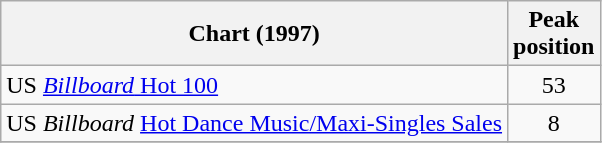<table class="wikitable sortable">
<tr>
<th>Chart (1997)</th>
<th>Peak<br>position</th>
</tr>
<tr>
<td>US <a href='#'><em>Billboard</em> Hot 100</a></td>
<td align="center">53</td>
</tr>
<tr>
<td>US <em>Billboard</em> <a href='#'>Hot Dance Music/Maxi-Singles Sales</a></td>
<td align="center">8</td>
</tr>
<tr>
</tr>
</table>
